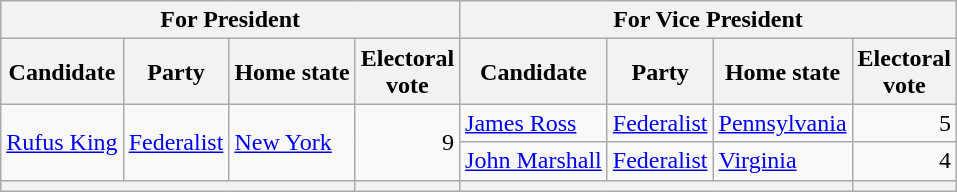<table class=wikitable>
<tr>
<th colspan=4>For President</th>
<th colspan=4>For Vice President</th>
</tr>
<tr>
<th>Candidate</th>
<th>Party</th>
<th>Home state</th>
<th>Electoral<br>vote</th>
<th>Candidate</th>
<th>Party</th>
<th>Home state</th>
<th>Electoral<br>vote</th>
</tr>
<tr>
<td rowspan=2><a href='#'>Rufus King</a></td>
<td rowspan=2><a href='#'>Federalist</a></td>
<td rowspan=2><a href='#'>New York</a></td>
<td align=right rowspan=2>9</td>
<td><a href='#'>James Ross</a></td>
<td><a href='#'>Federalist</a></td>
<td><a href='#'>Pennsylvania</a></td>
<td align=right>5</td>
</tr>
<tr>
<td><a href='#'>John Marshall</a></td>
<td><a href='#'>Federalist</a></td>
<td><a href='#'>Virginia</a></td>
<td align=right>4</td>
</tr>
<tr>
<th colspan=3></th>
<th></th>
<th colspan=3></th>
<th></th>
</tr>
</table>
